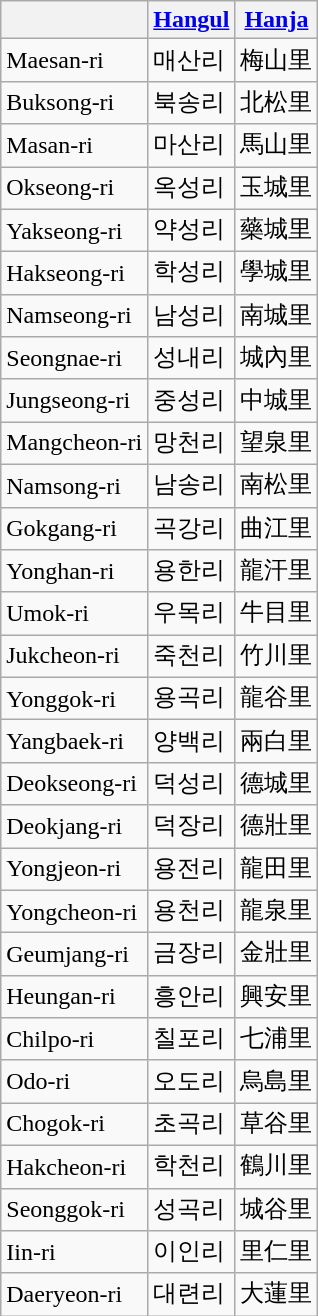<table class="wikitable">
<tr>
<th></th>
<th><a href='#'>Hangul</a></th>
<th><a href='#'>Hanja</a></th>
</tr>
<tr>
<td>Maesan-ri</td>
<td>매산리</td>
<td>梅山里</td>
</tr>
<tr>
<td>Buksong-ri</td>
<td>북송리</td>
<td>北松里</td>
</tr>
<tr>
<td>Masan-ri</td>
<td>마산리</td>
<td>馬山里</td>
</tr>
<tr>
<td>Okseong-ri</td>
<td>옥성리</td>
<td>玉城里</td>
</tr>
<tr>
<td>Yakseong-ri</td>
<td>약성리</td>
<td>藥城里</td>
</tr>
<tr>
<td>Hakseong-ri</td>
<td>학성리</td>
<td>學城里</td>
</tr>
<tr>
<td>Namseong-ri</td>
<td>남성리</td>
<td>南城里</td>
</tr>
<tr>
<td>Seongnae-ri</td>
<td>성내리</td>
<td>城內里</td>
</tr>
<tr>
<td>Jungseong-ri</td>
<td>중성리</td>
<td>中城里</td>
</tr>
<tr>
<td>Mangcheon-ri</td>
<td>망천리</td>
<td>望泉里</td>
</tr>
<tr>
<td>Namsong-ri</td>
<td>남송리</td>
<td>南松里</td>
</tr>
<tr>
<td>Gokgang-ri</td>
<td>곡강리</td>
<td>曲江里</td>
</tr>
<tr>
<td>Yonghan-ri</td>
<td>용한리</td>
<td>龍汗里</td>
</tr>
<tr>
<td>Umok-ri</td>
<td>우목리</td>
<td>牛目里</td>
</tr>
<tr>
<td>Jukcheon-ri</td>
<td>죽천리</td>
<td>竹川里</td>
</tr>
<tr>
<td>Yonggok-ri</td>
<td>용곡리</td>
<td>龍谷里</td>
</tr>
<tr>
<td>Yangbaek-ri</td>
<td>양백리</td>
<td>兩白里</td>
</tr>
<tr>
<td>Deokseong-ri</td>
<td>덕성리</td>
<td>德城里</td>
</tr>
<tr>
<td>Deokjang-ri</td>
<td>덕장리</td>
<td>德壯里</td>
</tr>
<tr>
<td>Yongjeon-ri</td>
<td>용전리</td>
<td>龍田里</td>
</tr>
<tr>
<td>Yongcheon-ri</td>
<td>용천리</td>
<td>龍泉里</td>
</tr>
<tr>
<td>Geumjang-ri</td>
<td>금장리</td>
<td>金壯里</td>
</tr>
<tr>
<td>Heungan-ri</td>
<td>흥안리</td>
<td>興安里</td>
</tr>
<tr>
<td>Chilpo-ri</td>
<td>칠포리</td>
<td>七浦里</td>
</tr>
<tr>
<td>Odo-ri</td>
<td>오도리</td>
<td>烏島里</td>
</tr>
<tr>
<td>Chogok-ri</td>
<td>초곡리</td>
<td>草谷里</td>
</tr>
<tr>
<td>Hakcheon-ri</td>
<td>학천리</td>
<td>鶴川里</td>
</tr>
<tr>
<td>Seonggok-ri</td>
<td>성곡리</td>
<td>城谷里</td>
</tr>
<tr>
<td>Iin-ri</td>
<td>이인리</td>
<td>里仁里</td>
</tr>
<tr>
<td>Daeryeon-ri</td>
<td>대련리</td>
<td>大蓮里</td>
</tr>
</table>
